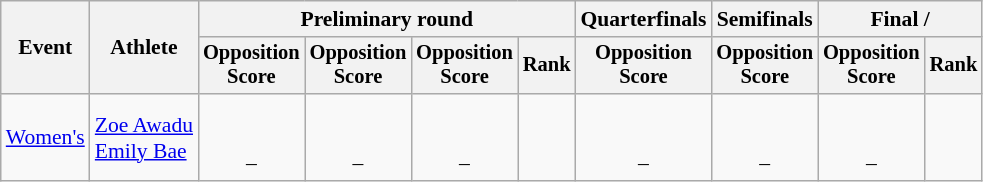<table class=wikitable style=font-size:90%;text-align:center>
<tr>
<th rowspan=2>Event</th>
<th rowspan=2>Athlete</th>
<th colspan=4>Preliminary round</th>
<th>Quarterfinals</th>
<th>Semifinals</th>
<th colspan=2>Final / </th>
</tr>
<tr style=font-size:95%>
<th>Opposition<br>Score</th>
<th>Opposition<br>Score</th>
<th>Opposition<br>Score</th>
<th>Rank</th>
<th>Opposition<br>Score</th>
<th>Opposition<br>Score</th>
<th>Opposition<br>Score</th>
<th>Rank</th>
</tr>
<tr>
<td align=left><a href='#'>Women's</a></td>
<td align=left><a href='#'>Zoe Awadu</a><br><a href='#'>Emily Bae</a></td>
<td><br> <br> –</td>
<td><br> <br> –</td>
<td><br> <br> –</td>
<td></td>
<td><br> <br> –</td>
<td><br> <br> –</td>
<td><br> <br> –</td>
<td></td>
</tr>
</table>
